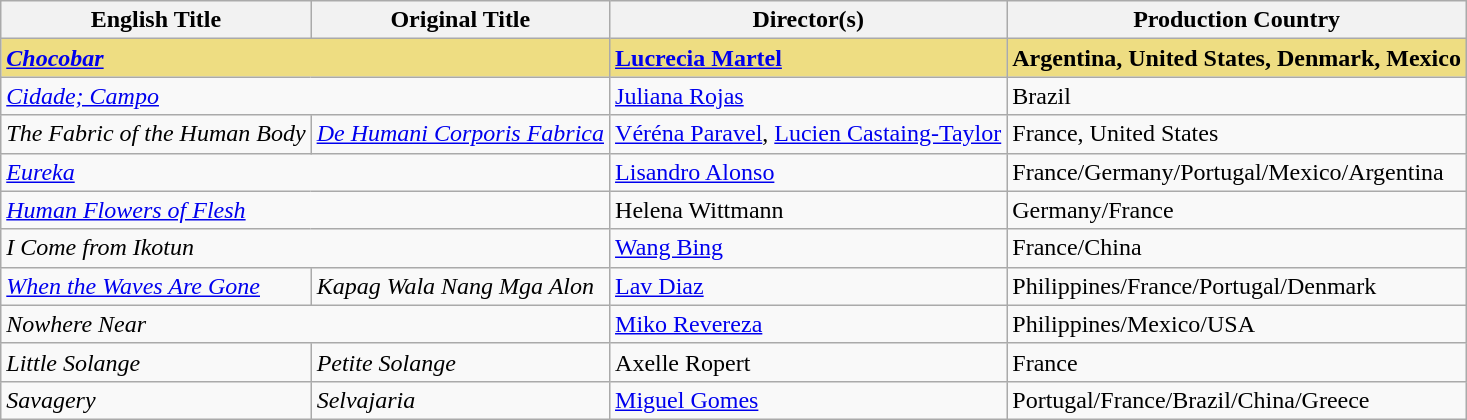<table class="wikitable">
<tr>
<th>English Title</th>
<th>Original Title</th>
<th>Director(s)</th>
<th>Production Country</th>
</tr>
<tr style="background:#eedd82">
<td colspan="2"><strong><em><a href='#'>Chocobar</a></em></strong></td>
<td><strong><a href='#'>Lucrecia Martel</a></strong></td>
<td><strong>Argentina, United States, Denmark, Mexico</strong></td>
</tr>
<tr>
<td colspan="2"><em><a href='#'>Cidade; Campo</a></em></td>
<td><a href='#'>Juliana Rojas</a></td>
<td>Brazil</td>
</tr>
<tr>
<td><em>The Fabric of the Human Body</em></td>
<td><em><a href='#'>De Humani Corporis Fabrica</a></em></td>
<td><a href='#'>Véréna Paravel</a>, <a href='#'>Lucien Castaing-Taylor</a></td>
<td>France, United States</td>
</tr>
<tr>
<td colspan="2"><em><a href='#'>Eureka</a></em></td>
<td><a href='#'>Lisandro Alonso</a></td>
<td>France/Germany/Portugal/Mexico/Argentina</td>
</tr>
<tr>
<td colspan="2"><em><a href='#'>Human Flowers of Flesh</a></em></td>
<td>Helena Wittmann</td>
<td>Germany/France</td>
</tr>
<tr>
<td colspan="2"><em>I Come from Ikotun</em></td>
<td><a href='#'>Wang Bing</a></td>
<td>France/China</td>
</tr>
<tr>
<td><em><a href='#'>When the Waves Are Gone</a></em></td>
<td><em>Kapag Wala Nang Mga Alon</em></td>
<td><a href='#'>Lav Diaz</a></td>
<td>Philippines/France/Portugal/Denmark</td>
</tr>
<tr>
<td colspan="2"><em>Nowhere Near</em></td>
<td><a href='#'>Miko Revereza</a></td>
<td>Philippines/Mexico/USA</td>
</tr>
<tr>
<td><em>Little Solange</em></td>
<td><em>Petite Solange</em></td>
<td>Axelle Ropert</td>
<td>France</td>
</tr>
<tr>
<td><em>Savagery</em></td>
<td><em>Selvajaria</em></td>
<td><a href='#'>Miguel Gomes</a></td>
<td>Portugal/France/Brazil/China/Greece</td>
</tr>
</table>
